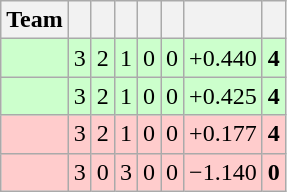<table class="wikitable" style="text-align:center">
<tr style="tittlebackground:lightblue;">
<th>Team</th>
<th></th>
<th></th>
<th></th>
<th></th>
<th></th>
<th></th>
<th></th>
</tr>
<tr style="background:#cfc;">
<td style="text-align:left"></td>
<td>3</td>
<td>2</td>
<td>1</td>
<td>0</td>
<td>0</td>
<td>+0.440</td>
<td><strong>4</strong></td>
</tr>
<tr style="background:#cfc;">
<td style="text-align:left"></td>
<td>3</td>
<td>2</td>
<td>1</td>
<td>0</td>
<td>0</td>
<td>+0.425</td>
<td><strong>4</strong></td>
</tr>
<tr style="background:#fcc;">
<td style="text-align:left"></td>
<td>3</td>
<td>2</td>
<td>1</td>
<td>0</td>
<td>0</td>
<td>+0.177</td>
<td><strong>4</strong></td>
</tr>
<tr style="background:#fcc;">
<td style="text-align:left"></td>
<td>3</td>
<td>0</td>
<td>3</td>
<td>0</td>
<td>0</td>
<td>−1.140</td>
<td><strong>0</strong></td>
</tr>
</table>
